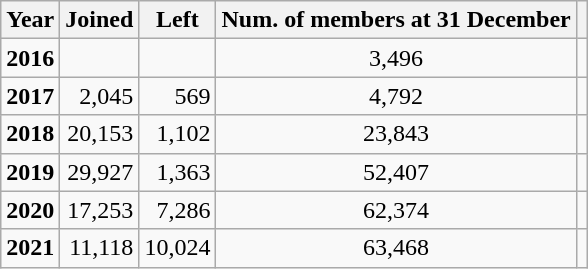<table class="wikitable">
<tr>
<th>Year</th>
<th>Joined</th>
<th>Left</th>
<th>Num. of members at 31 December</th>
<th></th>
</tr>
<tr>
<td><strong>2016</strong></td>
<td></td>
<td></td>
<td style="text-align:center;"> 3,496</td>
<td></td>
</tr>
<tr>
<td><strong>2017</strong></td>
<td style="text-align:right;">2,045</td>
<td style="text-align:right;">569</td>
<td style="text-align:center;"> 4,792</td>
<td></td>
</tr>
<tr>
<td><strong>2018</strong></td>
<td style="text-align:right;">20,153</td>
<td style="text-align:right;">1,102</td>
<td style="text-align:center;"> 23,843</td>
<td></td>
</tr>
<tr>
<td><strong>2019</strong></td>
<td style="text-align:right;">29,927</td>
<td style="text-align:right;">1,363</td>
<td style="text-align:center;"> 52,407</td>
<td></td>
</tr>
<tr>
<td><strong>2020</strong></td>
<td style="text-align:right;">17,253</td>
<td style="text-align:right;">7,286</td>
<td style="text-align:center;"> 62,374</td>
<td></td>
</tr>
<tr>
<td><strong>2021</strong></td>
<td style="text-align:right;">11,118</td>
<td style="text-align:right;">10,024</td>
<td style="text-align:center;"> 63,468</td>
<td></td>
</tr>
</table>
